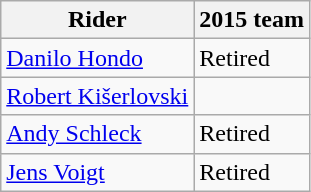<table class="wikitable">
<tr>
<th>Rider</th>
<th>2015 team</th>
</tr>
<tr>
<td><a href='#'>Danilo Hondo</a></td>
<td>Retired</td>
</tr>
<tr>
<td><a href='#'>Robert Kišerlovski</a></td>
<td></td>
</tr>
<tr>
<td><a href='#'>Andy Schleck</a></td>
<td>Retired</td>
</tr>
<tr>
<td><a href='#'>Jens Voigt</a></td>
<td>Retired</td>
</tr>
</table>
